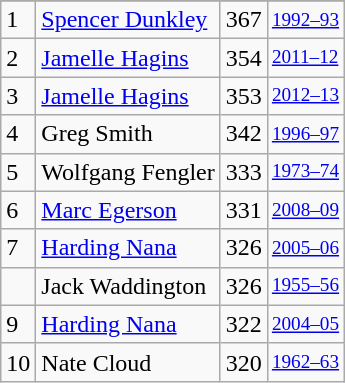<table class="wikitable">
<tr>
</tr>
<tr>
<td>1</td>
<td><a href='#'>Spencer Dunkley</a></td>
<td>367</td>
<td style="font-size:80%;"><a href='#'>1992–93</a></td>
</tr>
<tr>
<td>2</td>
<td><a href='#'>Jamelle Hagins</a></td>
<td>354</td>
<td style="font-size:80%;"><a href='#'>2011–12</a></td>
</tr>
<tr>
<td>3</td>
<td><a href='#'>Jamelle Hagins</a></td>
<td>353</td>
<td style="font-size:80%;"><a href='#'>2012–13</a></td>
</tr>
<tr>
<td>4</td>
<td>Greg Smith</td>
<td>342</td>
<td style="font-size:80%;"><a href='#'>1996–97</a></td>
</tr>
<tr>
<td>5</td>
<td>Wolfgang Fengler</td>
<td>333</td>
<td style="font-size:80%;"><a href='#'>1973–74</a></td>
</tr>
<tr>
<td>6</td>
<td><a href='#'>Marc Egerson</a></td>
<td>331</td>
<td style="font-size:80%;"><a href='#'>2008–09</a></td>
</tr>
<tr>
<td>7</td>
<td><a href='#'>Harding Nana</a></td>
<td>326</td>
<td style="font-size:80%;"><a href='#'>2005–06</a></td>
</tr>
<tr>
<td></td>
<td>Jack Waddington</td>
<td>326</td>
<td style="font-size:80%;"><a href='#'>1955–56</a></td>
</tr>
<tr>
<td>9</td>
<td><a href='#'>Harding Nana</a></td>
<td>322</td>
<td style="font-size:80%;"><a href='#'>2004–05</a></td>
</tr>
<tr>
<td>10</td>
<td>Nate Cloud</td>
<td>320</td>
<td style="font-size:80%;"><a href='#'>1962–63</a></td>
</tr>
</table>
